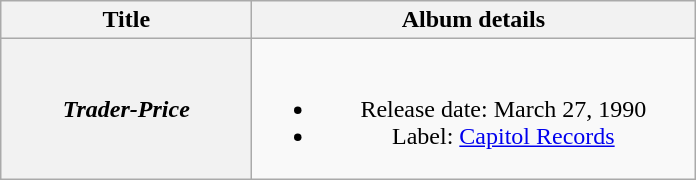<table class="wikitable plainrowheaders" style="text-align:center;">
<tr>
<th style="width:10em;">Title</th>
<th style="width:18em;">Album details</th>
</tr>
<tr>
<th scope="row"><em>Trader-Price</em></th>
<td><br><ul><li>Release date: March 27, 1990</li><li>Label: <a href='#'>Capitol Records</a></li></ul></td>
</tr>
</table>
